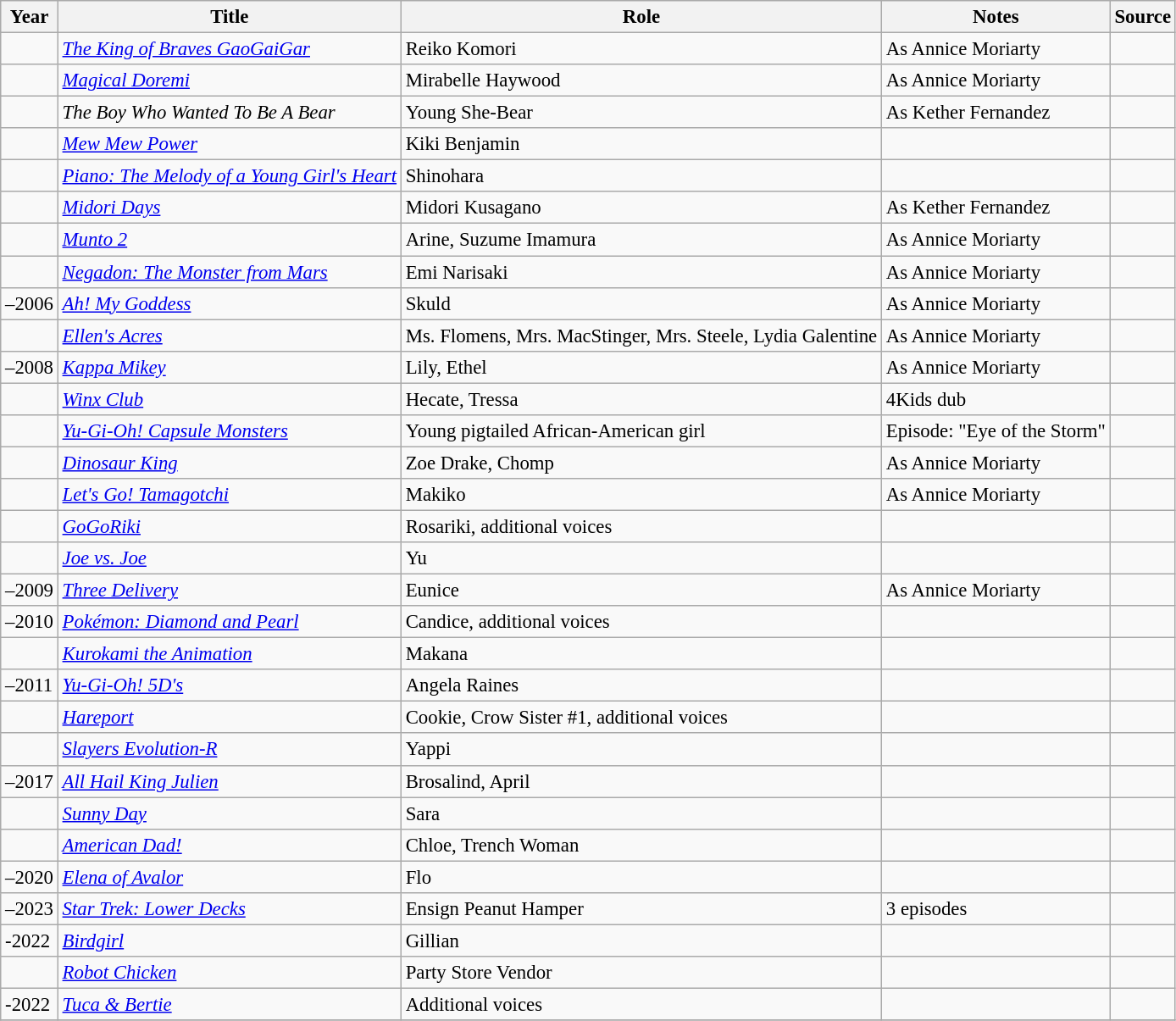<table class="wikitable sortable plainrowheaders" style="width=95%; font-size: 95%;">
<tr>
<th>Year</th>
<th>Title</th>
<th>Role</th>
<th class="unsortable">Notes</th>
<th class="unsortable">Source</th>
</tr>
<tr>
<td></td>
<td><em><a href='#'>The King of Braves GaoGaiGar</a></em></td>
<td>Reiko Komori</td>
<td>As Annice Moriarty</td>
<td></td>
</tr>
<tr>
<td></td>
<td><em><a href='#'>Magical Doremi</a></em></td>
<td>Mirabelle Haywood</td>
<td>As Annice Moriarty</td>
<td></td>
</tr>
<tr>
<td></td>
<td><em>The Boy Who Wanted To Be A Bear</em></td>
<td>Young She-Bear</td>
<td>As Kether Fernandez</td>
<td></td>
</tr>
<tr>
<td></td>
<td><em><a href='#'>Mew Mew Power</a></em></td>
<td>Kiki Benjamin</td>
<td></td>
<td></td>
</tr>
<tr>
<td></td>
<td><em><a href='#'>Piano: The Melody of a Young Girl's Heart</a></em></td>
<td>Shinohara</td>
<td></td>
<td></td>
</tr>
<tr>
<td></td>
<td><em><a href='#'>Midori Days</a></em></td>
<td>Midori Kusagano</td>
<td>As Kether Fernandez</td>
<td></td>
</tr>
<tr>
<td></td>
<td><em><a href='#'>Munto 2</a></em></td>
<td>Arine, Suzume Imamura</td>
<td>As Annice Moriarty</td>
<td></td>
</tr>
<tr>
<td></td>
<td><em><a href='#'>Negadon: The Monster from Mars</a></em></td>
<td>Emi Narisaki</td>
<td>As Annice Moriarty</td>
<td></td>
</tr>
<tr>
<td>–2006</td>
<td><em><a href='#'>Ah! My Goddess</a></em></td>
<td>Skuld</td>
<td>As Annice Moriarty</td>
<td></td>
</tr>
<tr>
<td></td>
<td><em><a href='#'>Ellen's Acres</a></em></td>
<td>Ms. Flomens, Mrs. MacStinger, Mrs. Steele, Lydia Galentine</td>
<td>As Annice Moriarty</td>
<td></td>
</tr>
<tr>
<td>–2008</td>
<td><em><a href='#'>Kappa Mikey</a></em></td>
<td>Lily, Ethel</td>
<td>As Annice Moriarty</td>
<td></td>
</tr>
<tr>
<td></td>
<td><em><a href='#'>Winx Club</a></em></td>
<td>Hecate, Tressa</td>
<td>4Kids dub</td>
<td></td>
</tr>
<tr>
<td></td>
<td><em><a href='#'>Yu-Gi-Oh! Capsule Monsters</a></em></td>
<td>Young pigtailed African-American girl</td>
<td>Episode: "Eye of the Storm"</td>
<td></td>
</tr>
<tr>
<td></td>
<td><em><a href='#'>Dinosaur King</a></em></td>
<td>Zoe Drake, Chomp</td>
<td>As Annice Moriarty</td>
<td></td>
</tr>
<tr>
<td></td>
<td><em><a href='#'>Let's Go! Tamagotchi</a></em></td>
<td>Makiko</td>
<td>As Annice Moriarty</td>
<td></td>
</tr>
<tr>
<td></td>
<td><em><a href='#'>GoGoRiki</a></em></td>
<td>Rosariki, additional voices</td>
<td></td>
<td></td>
</tr>
<tr>
<td></td>
<td><em><a href='#'>Joe vs. Joe</a></em></td>
<td>Yu</td>
<td></td>
<td></td>
</tr>
<tr>
<td>–2009</td>
<td><em><a href='#'>Three Delivery</a></em></td>
<td>Eunice</td>
<td>As Annice Moriarty</td>
<td></td>
</tr>
<tr>
<td>–2010</td>
<td><em><a href='#'>Pokémon: Diamond and Pearl</a></em></td>
<td>Candice, additional voices</td>
<td></td>
<td></td>
</tr>
<tr>
<td></td>
<td><em><a href='#'>Kurokami the Animation</a></em></td>
<td>Makana</td>
<td></td>
<td></td>
</tr>
<tr>
<td>–2011</td>
<td><em><a href='#'>Yu-Gi-Oh! 5D's</a></em></td>
<td>Angela Raines</td>
<td></td>
<td></td>
</tr>
<tr>
<td></td>
<td><em><a href='#'>Hareport</a></em></td>
<td>Cookie, Crow Sister #1, additional voices</td>
<td></td>
<td></td>
</tr>
<tr>
<td></td>
<td><em><a href='#'>Slayers Evolution-R</a></em></td>
<td>Yappi</td>
<td></td>
<td></td>
</tr>
<tr>
<td>–2017</td>
<td><em><a href='#'>All Hail King Julien</a></em></td>
<td>Brosalind, April</td>
<td></td>
<td></td>
</tr>
<tr>
<td></td>
<td><em><a href='#'>Sunny Day</a></em></td>
<td>Sara</td>
<td></td>
<td></td>
</tr>
<tr>
<td></td>
<td><em><a href='#'>American Dad!</a></em></td>
<td>Chloe, Trench Woman</td>
<td></td>
<td></td>
</tr>
<tr>
<td>–2020</td>
<td><em><a href='#'>Elena of Avalor</a></em></td>
<td>Flo</td>
<td></td>
<td></td>
</tr>
<tr>
<td>–2023</td>
<td><em><a href='#'>Star Trek: Lower Decks</a></em></td>
<td>Ensign Peanut Hamper</td>
<td>3 episodes</td>
<td></td>
</tr>
<tr>
<td>-2022</td>
<td><em><a href='#'>Birdgirl</a></em></td>
<td>Gillian</td>
<td></td>
<td></td>
</tr>
<tr>
<td></td>
<td><em><a href='#'>Robot Chicken</a></em></td>
<td>Party Store Vendor</td>
<td></td>
<td></td>
</tr>
<tr>
<td>-2022</td>
<td><em><a href='#'>Tuca & Bertie</a></em></td>
<td>Additional voices</td>
<td></td>
<td></td>
</tr>
<tr>
</tr>
</table>
